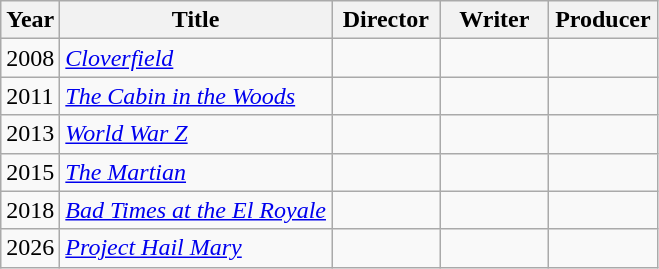<table class="wikitable">
<tr>
<th>Year</th>
<th>Title</th>
<th width=65>Director</th>
<th width=65>Writer</th>
<th width=65>Producer</th>
</tr>
<tr>
<td>2008</td>
<td><em><a href='#'>Cloverfield</a></em></td>
<td></td>
<td></td>
<td></td>
</tr>
<tr>
<td>2011</td>
<td><em><a href='#'>The Cabin in the Woods</a></em></td>
<td></td>
<td></td>
<td></td>
</tr>
<tr>
<td>2013</td>
<td><em><a href='#'>World War Z</a></em></td>
<td></td>
<td></td>
<td></td>
</tr>
<tr>
<td>2015</td>
<td><em><a href='#'>The Martian</a></em></td>
<td></td>
<td></td>
<td></td>
</tr>
<tr>
<td>2018</td>
<td><em><a href='#'>Bad Times at the El Royale</a></em></td>
<td></td>
<td></td>
<td></td>
</tr>
<tr>
<td>2026</td>
<td><em><a href='#'>Project Hail Mary</a></em></td>
<td></td>
<td></td>
<td></td>
</tr>
</table>
